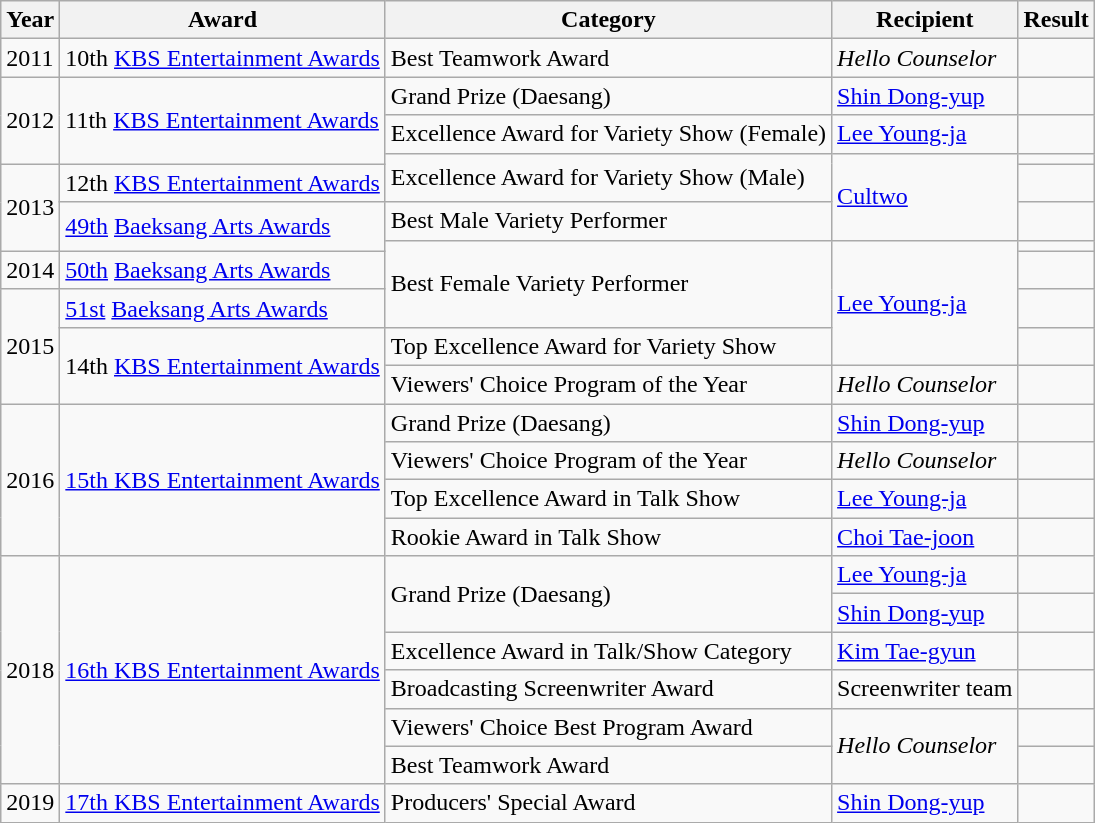<table class="wikitable">
<tr>
<th>Year</th>
<th>Award</th>
<th>Category</th>
<th>Recipient</th>
<th>Result</th>
</tr>
<tr>
<td>2011</td>
<td>10th <a href='#'>KBS Entertainment Awards</a></td>
<td>Best Teamwork Award</td>
<td><em>Hello Counselor</em></td>
<td></td>
</tr>
<tr>
<td rowspan="3">2012</td>
<td rowspan="3">11th <a href='#'>KBS Entertainment Awards</a></td>
<td>Grand Prize (Daesang)</td>
<td><a href='#'>Shin Dong-yup</a><br></td>
<td></td>
</tr>
<tr>
<td>Excellence Award for Variety Show (Female)</td>
<td><a href='#'>Lee Young-ja</a><br></td>
<td></td>
</tr>
<tr>
<td rowspan=2>Excellence Award for Variety Show (Male)</td>
<td rowspan=3><a href='#'>Cultwo</a><br></td>
<td></td>
</tr>
<tr>
<td rowspan="3">2013</td>
<td>12th <a href='#'>KBS Entertainment Awards</a></td>
<td></td>
</tr>
<tr>
<td rowspan="2"><a href='#'>49th</a> <a href='#'>Baeksang Arts Awards</a></td>
<td>Best Male Variety Performer</td>
<td></td>
</tr>
<tr>
<td rowspan="3">Best Female Variety Performer</td>
<td rowspan="4"><a href='#'>Lee Young-ja</a></td>
<td></td>
</tr>
<tr>
<td>2014</td>
<td><a href='#'>50th</a> <a href='#'>Baeksang Arts Awards</a></td>
<td></td>
</tr>
<tr>
<td rowspan="3">2015</td>
<td><a href='#'>51st</a> <a href='#'>Baeksang Arts Awards</a></td>
<td></td>
</tr>
<tr>
<td rowspan="2">14th <a href='#'>KBS Entertainment Awards</a></td>
<td>Top Excellence Award for Variety Show</td>
<td></td>
</tr>
<tr>
<td>Viewers' Choice Program of the Year</td>
<td><em>Hello Counselor</em></td>
<td></td>
</tr>
<tr>
<td rowspan=4>2016</td>
<td rowspan=4><a href='#'>15th KBS Entertainment Awards</a></td>
<td>Grand Prize (Daesang)</td>
<td><a href='#'>Shin Dong-yup</a></td>
<td></td>
</tr>
<tr>
<td>Viewers' Choice Program of the Year</td>
<td><em>Hello Counselor</em></td>
<td></td>
</tr>
<tr>
<td>Top Excellence Award in Talk Show</td>
<td><a href='#'>Lee Young-ja</a></td>
<td></td>
</tr>
<tr>
<td>Rookie Award in Talk Show</td>
<td><a href='#'>Choi Tae-joon</a></td>
<td></td>
</tr>
<tr>
<td rowspan=6>2018</td>
<td rowspan=6><a href='#'>16th KBS Entertainment Awards</a></td>
<td rowspan=2>Grand Prize (Daesang)</td>
<td><a href='#'>Lee Young-ja</a></td>
<td></td>
</tr>
<tr>
<td><a href='#'>Shin Dong-yup</a></td>
<td></td>
</tr>
<tr>
<td>Excellence Award in Talk/Show Category</td>
<td><a href='#'>Kim Tae-gyun</a></td>
<td></td>
</tr>
<tr>
<td>Broadcasting Screenwriter Award</td>
<td>Screenwriter team</td>
<td></td>
</tr>
<tr>
<td>Viewers' Choice Best Program Award</td>
<td rowspan=2><em>Hello Counselor</em></td>
<td></td>
</tr>
<tr>
<td>Best Teamwork Award</td>
<td></td>
</tr>
<tr>
<td>2019</td>
<td><a href='#'>17th KBS Entertainment Awards</a></td>
<td>Producers' Special Award</td>
<td><a href='#'>Shin Dong-yup</a></td>
<td></td>
</tr>
</table>
